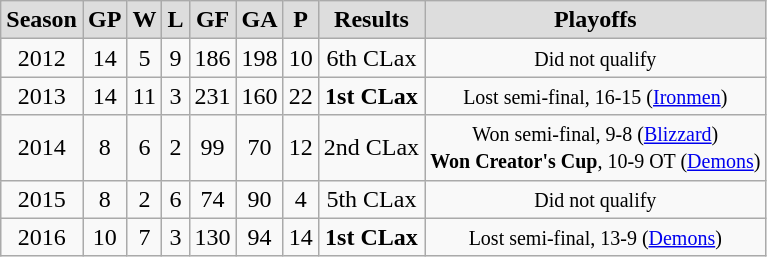<table class="wikitable">
<tr align="center"  bgcolor="#dddddd">
<td><strong>Season</strong></td>
<td><strong>GP</strong></td>
<td><strong>W</strong></td>
<td><strong>L</strong></td>
<td><strong>GF</strong></td>
<td><strong>GA</strong></td>
<td><strong>P</strong></td>
<td><strong>Results</strong></td>
<td><strong>Playoffs</strong></td>
</tr>
<tr align="center">
<td>2012</td>
<td>14</td>
<td>5</td>
<td>9</td>
<td>186</td>
<td>198</td>
<td>10</td>
<td>6th CLax</td>
<td><small>Did not qualify</small></td>
</tr>
<tr align="center">
<td>2013</td>
<td>14</td>
<td>11</td>
<td>3</td>
<td>231</td>
<td>160</td>
<td>22</td>
<td><strong>1st CLax</strong></td>
<td><small>Lost semi-final, 16-15 (<a href='#'>Ironmen</a>)</small></td>
</tr>
<tr align="center">
<td>2014</td>
<td>8</td>
<td>6</td>
<td>2</td>
<td>99</td>
<td>70</td>
<td>12</td>
<td>2nd CLax</td>
<td><small>Won semi-final, 9-8 (<a href='#'>Blizzard</a>)<br><strong>Won Creator's Cup</strong>, 10-9 OT (<a href='#'>Demons</a>)</small></td>
</tr>
<tr align="center">
<td>2015</td>
<td>8</td>
<td>2</td>
<td>6</td>
<td>74</td>
<td>90</td>
<td>4</td>
<td>5th CLax</td>
<td><small>Did not qualify</small></td>
</tr>
<tr align="center">
<td>2016</td>
<td>10</td>
<td>7</td>
<td>3</td>
<td>130</td>
<td>94</td>
<td>14</td>
<td><strong>1st CLax</strong></td>
<td><small>Lost semi-final, 13-9 (<a href='#'>Demons</a>)</small></td>
</tr>
</table>
